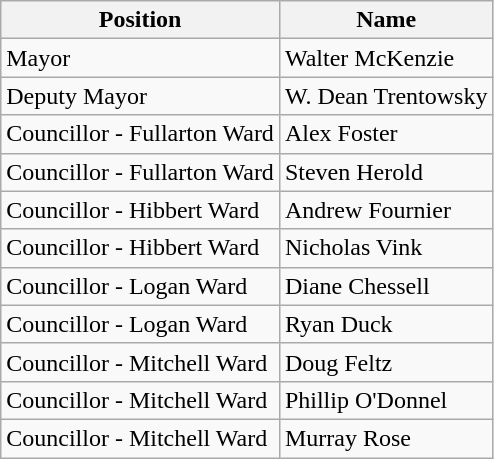<table class="wikitable">
<tr>
<th>Position</th>
<th>Name</th>
</tr>
<tr>
<td>Mayor</td>
<td>Walter McKenzie</td>
</tr>
<tr>
<td>Deputy Mayor</td>
<td>W. Dean Trentowsky</td>
</tr>
<tr>
<td>Councillor - Fullarton Ward</td>
<td>Alex Foster</td>
</tr>
<tr>
<td>Councillor - Fullarton Ward</td>
<td>Steven Herold</td>
</tr>
<tr>
<td>Councillor - Hibbert Ward</td>
<td>Andrew Fournier</td>
</tr>
<tr>
<td>Councillor - Hibbert Ward</td>
<td>Nicholas Vink</td>
</tr>
<tr>
<td>Councillor - Logan Ward</td>
<td>Diane Chessell</td>
</tr>
<tr>
<td>Councillor - Logan Ward</td>
<td>Ryan Duck</td>
</tr>
<tr>
<td>Councillor - Mitchell Ward</td>
<td>Doug Feltz</td>
</tr>
<tr>
<td>Councillor - Mitchell Ward</td>
<td>Phillip O'Donnel</td>
</tr>
<tr>
<td>Councillor - Mitchell Ward</td>
<td>Murray Rose</td>
</tr>
</table>
